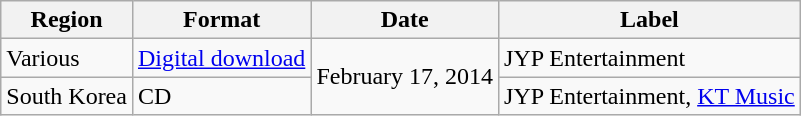<table class="wikitable">
<tr>
<th>Region</th>
<th>Format</th>
<th>Date</th>
<th>Label</th>
</tr>
<tr>
<td>Various</td>
<td><a href='#'>Digital download</a></td>
<td rowspan=2>February 17, 2014</td>
<td>JYP Entertainment</td>
</tr>
<tr>
<td>South Korea</td>
<td>CD</td>
<td>JYP Entertainment, <a href='#'>KT Music</a></td>
</tr>
</table>
